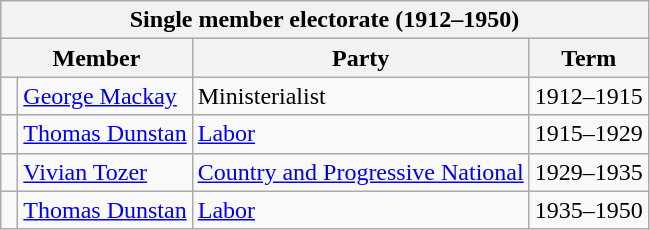<table class="wikitable">
<tr>
<th colspan="4">Single member electorate (1912–1950)</th>
</tr>
<tr>
<th colspan="2">Member</th>
<th>Party</th>
<th>Term</th>
</tr>
<tr>
<td> </td>
<td><a href='#'>George Mackay</a></td>
<td>Ministerialist</td>
<td>1912–1915</td>
</tr>
<tr>
<td> </td>
<td><a href='#'>Thomas Dunstan</a></td>
<td><a href='#'>Labor</a></td>
<td>1915–1929</td>
</tr>
<tr>
<td> </td>
<td><a href='#'>Vivian Tozer</a></td>
<td><a href='#'>Country and Progressive National</a></td>
<td>1929–1935</td>
</tr>
<tr>
<td> </td>
<td><a href='#'>Thomas Dunstan</a></td>
<td><a href='#'>Labor</a></td>
<td>1935–1950</td>
</tr>
</table>
